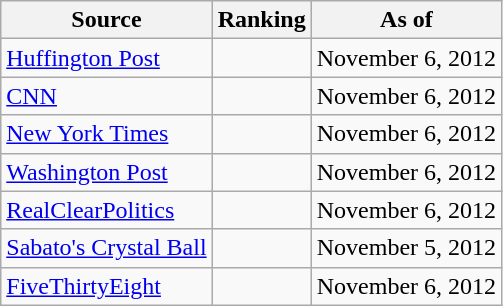<table class="wikitable" style="text-align:center">
<tr>
<th>Source</th>
<th>Ranking</th>
<th>As of</th>
</tr>
<tr>
<td align="left"><a href='#'>Huffington Post</a></td>
<td></td>
<td>November 6, 2012</td>
</tr>
<tr>
<td align="left"><a href='#'>CNN</a></td>
<td></td>
<td>November 6, 2012</td>
</tr>
<tr>
<td align=left><a href='#'>New York Times</a></td>
<td></td>
<td>November 6, 2012</td>
</tr>
<tr>
<td align="left"><a href='#'>Washington Post</a></td>
<td></td>
<td>November 6, 2012</td>
</tr>
<tr>
<td align="left"><a href='#'>RealClearPolitics</a></td>
<td></td>
<td>November 6, 2012</td>
</tr>
<tr>
<td align="left"><a href='#'>Sabato's Crystal Ball</a></td>
<td></td>
<td>November 5, 2012</td>
</tr>
<tr>
<td align="left"><a href='#'>FiveThirtyEight</a></td>
<td></td>
<td>November 6, 2012</td>
</tr>
</table>
